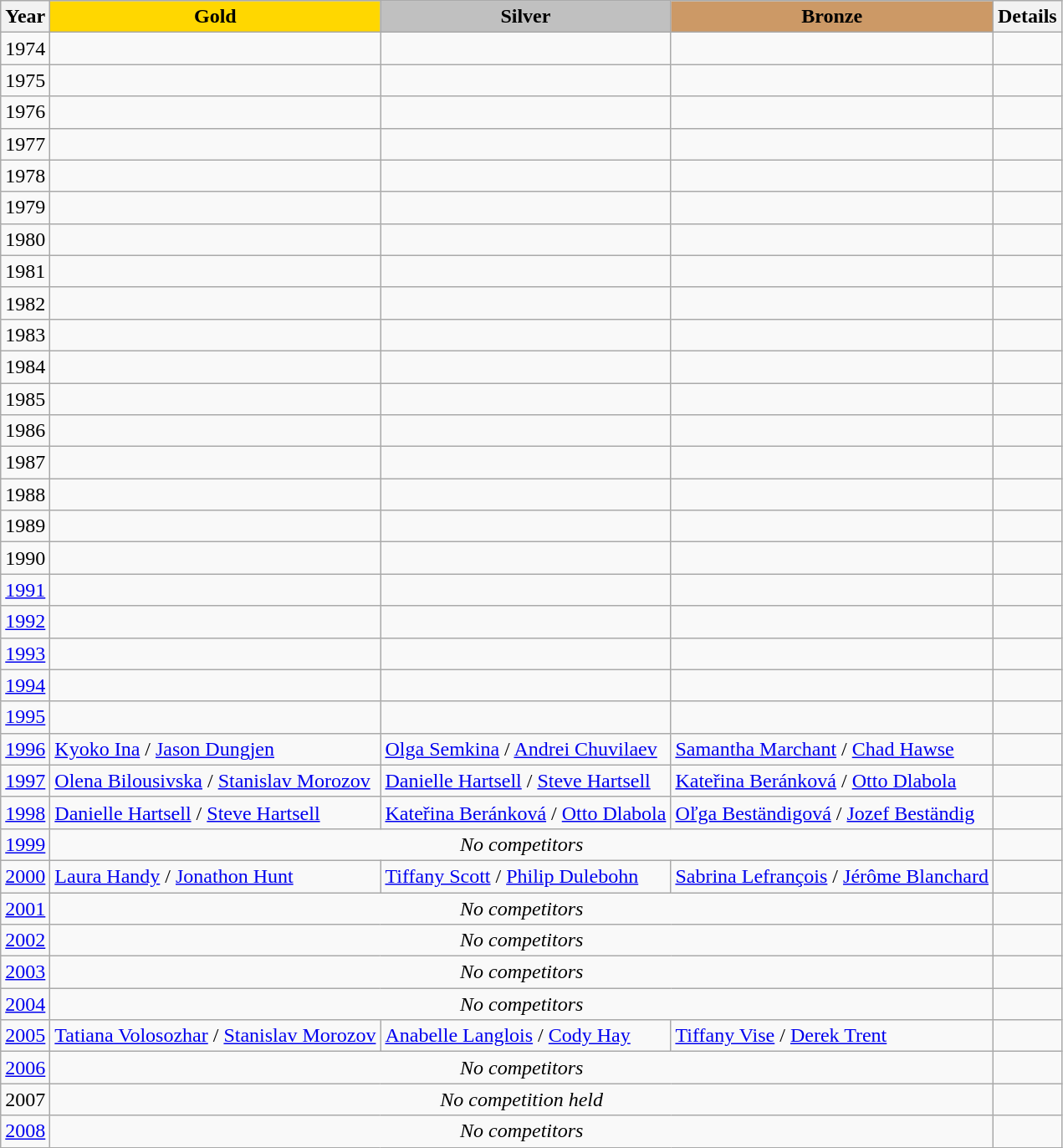<table class="wikitable">
<tr>
<th>Year</th>
<td align=center bgcolor=gold><strong>Gold</strong></td>
<td align=center bgcolor=silver><strong>Silver</strong></td>
<td align=center bgcolor=cc9966><strong>Bronze</strong></td>
<th>Details</th>
</tr>
<tr>
<td>1974</td>
<td></td>
<td></td>
<td></td>
<td></td>
</tr>
<tr>
<td>1975</td>
<td></td>
<td></td>
<td></td>
<td></td>
</tr>
<tr>
<td>1976</td>
<td></td>
<td></td>
<td></td>
<td></td>
</tr>
<tr>
<td>1977</td>
<td></td>
<td></td>
<td></td>
<td></td>
</tr>
<tr>
<td>1978</td>
<td></td>
<td></td>
<td></td>
<td></td>
</tr>
<tr>
<td>1979</td>
<td></td>
<td></td>
<td></td>
<td></td>
</tr>
<tr>
<td>1980</td>
<td></td>
<td></td>
<td></td>
<td></td>
</tr>
<tr>
<td>1981</td>
<td></td>
<td></td>
<td></td>
<td></td>
</tr>
<tr>
<td>1982</td>
<td></td>
<td></td>
<td></td>
<td></td>
</tr>
<tr>
<td>1983</td>
<td></td>
<td></td>
<td></td>
<td></td>
</tr>
<tr>
<td>1984</td>
<td></td>
<td></td>
<td></td>
<td></td>
</tr>
<tr>
<td>1985</td>
<td></td>
<td></td>
<td></td>
<td></td>
</tr>
<tr>
<td>1986</td>
<td></td>
<td></td>
<td></td>
<td></td>
</tr>
<tr>
<td>1987</td>
<td></td>
<td></td>
<td></td>
<td></td>
</tr>
<tr>
<td>1988</td>
<td></td>
<td></td>
<td></td>
<td></td>
</tr>
<tr>
<td>1989</td>
<td></td>
<td></td>
<td></td>
<td></td>
</tr>
<tr>
<td>1990</td>
<td></td>
<td></td>
<td></td>
<td></td>
</tr>
<tr>
<td><a href='#'>1991</a></td>
<td></td>
<td></td>
<td></td>
<td></td>
</tr>
<tr>
<td><a href='#'>1992</a></td>
<td></td>
<td></td>
<td></td>
<td></td>
</tr>
<tr>
<td><a href='#'>1993</a></td>
<td></td>
<td></td>
<td></td>
<td></td>
</tr>
<tr>
<td><a href='#'>1994</a></td>
<td></td>
<td></td>
<td></td>
<td></td>
</tr>
<tr>
<td><a href='#'>1995</a></td>
<td></td>
<td></td>
<td></td>
<td></td>
</tr>
<tr>
<td><a href='#'>1996</a></td>
<td> <a href='#'>Kyoko Ina</a> / <a href='#'>Jason Dungjen</a></td>
<td> <a href='#'>Olga Semkina</a> / <a href='#'>Andrei Chuvilaev</a></td>
<td> <a href='#'>Samantha Marchant</a> / <a href='#'>Chad Hawse</a></td>
<td></td>
</tr>
<tr>
<td><a href='#'>1997</a></td>
<td> <a href='#'>Olena Bilousivska</a> / <a href='#'>Stanislav Morozov</a></td>
<td> <a href='#'>Danielle Hartsell</a> / <a href='#'>Steve Hartsell</a></td>
<td> <a href='#'>Kateřina Beránková</a> / <a href='#'>Otto Dlabola</a></td>
<td></td>
</tr>
<tr>
<td><a href='#'>1998</a></td>
<td> <a href='#'>Danielle Hartsell</a> / <a href='#'>Steve Hartsell</a></td>
<td> <a href='#'>Kateřina Beránková</a> / <a href='#'>Otto Dlabola</a></td>
<td> <a href='#'>Oľga Beständigová</a> / <a href='#'>Jozef Beständig</a></td>
<td></td>
</tr>
<tr>
<td><a href='#'>1999</a></td>
<td colspan=3 align=center><em>No competitors</em></td>
<td></td>
</tr>
<tr>
<td><a href='#'>2000</a></td>
<td> <a href='#'>Laura Handy</a> / <a href='#'>Jonathon Hunt</a></td>
<td> <a href='#'>Tiffany Scott</a> / <a href='#'>Philip Dulebohn</a></td>
<td> <a href='#'>Sabrina Lefrançois</a> / <a href='#'>Jérôme Blanchard</a></td>
<td></td>
</tr>
<tr>
<td><a href='#'>2001</a></td>
<td colspan=3 align=center><em>No competitors</em></td>
<td></td>
</tr>
<tr>
<td><a href='#'>2002</a></td>
<td colspan=3 align=center><em>No competitors</em></td>
<td></td>
</tr>
<tr>
<td><a href='#'>2003</a></td>
<td colspan=3 align=center><em>No competitors</em></td>
<td></td>
</tr>
<tr>
<td><a href='#'>2004</a></td>
<td colspan=3 align=center><em>No competitors</em></td>
<td></td>
</tr>
<tr>
<td><a href='#'>2005</a></td>
<td> <a href='#'>Tatiana Volosozhar</a> / <a href='#'>Stanislav Morozov</a></td>
<td> <a href='#'>Anabelle Langlois</a> / <a href='#'>Cody Hay</a></td>
<td> <a href='#'>Tiffany Vise</a> / <a href='#'>Derek Trent</a></td>
<td></td>
</tr>
<tr>
<td><a href='#'>2006</a></td>
<td colspan=3 align=center><em>No competitors</em></td>
<td></td>
</tr>
<tr>
<td>2007</td>
<td colspan=3 align=center><em>No competition held</em></td>
<td></td>
</tr>
<tr>
<td><a href='#'>2008</a></td>
<td colspan=3 align=center><em>No competitors</em></td>
<td></td>
</tr>
</table>
